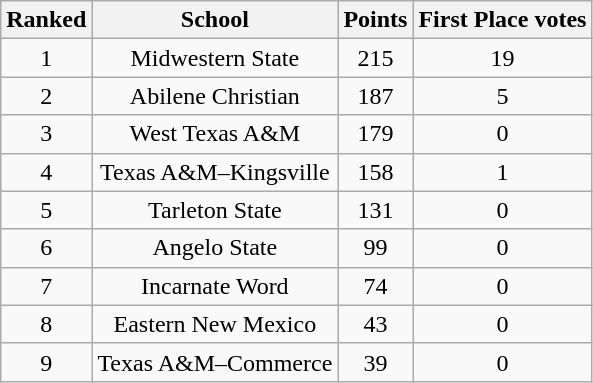<table class="wikitable sortable" style="text-align: center;">
<tr>
<th>Ranked</th>
<th>School</th>
<th>Points</th>
<th>First Place votes</th>
</tr>
<tr>
<td>1</td>
<td style=>Midwestern State</td>
<td>215</td>
<td>19</td>
</tr>
<tr>
<td>2</td>
<td style=>Abilene Christian</td>
<td>187</td>
<td>5</td>
</tr>
<tr>
<td>3</td>
<td style=>West Texas A&M</td>
<td>179</td>
<td>0</td>
</tr>
<tr>
<td>4</td>
<td style=>Texas A&M–Kingsville</td>
<td>158</td>
<td>1</td>
</tr>
<tr>
<td>5</td>
<td style=>Tarleton State</td>
<td>131</td>
<td>0</td>
</tr>
<tr>
<td>6</td>
<td style=>Angelo State</td>
<td>99</td>
<td>0</td>
</tr>
<tr>
<td>7</td>
<td style=>Incarnate Word</td>
<td>74</td>
<td>0</td>
</tr>
<tr>
<td>8</td>
<td style=>Eastern New Mexico</td>
<td>43</td>
<td>0</td>
</tr>
<tr>
<td>9</td>
<td style=>Texas A&M–Commerce</td>
<td>39</td>
<td>0</td>
</tr>
</table>
